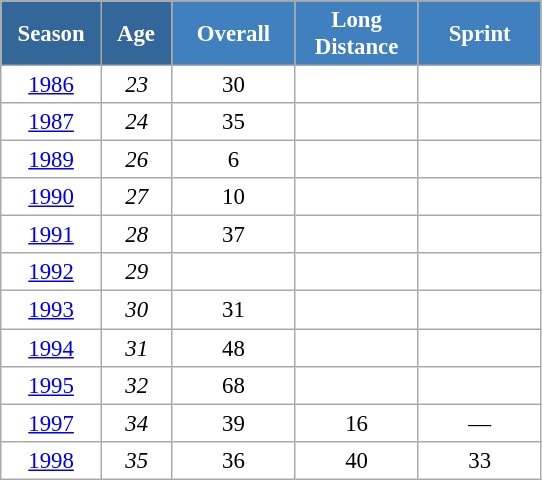<table class="wikitable" style="font-size:95%; text-align:center; border:grey solid 1px; border-collapse:collapse; background:#ffffff;">
<tr>
<th style="background-color:#369; color:white; width:60px;" rowspan="2"> Season </th>
<th style="background-color:#369; color:white; width:40px;" rowspan="2"> Age </th>
</tr>
<tr>
<th style="background-color:#4180be; color:white; width:75px;">Overall</th>
<th style="background-color:#4180be; color:white; width:75px;">Long Distance</th>
<th style="background-color:#4180be; color:white; width:75px;">Sprint</th>
</tr>
<tr>
<td><a href='#'>1986</a></td>
<td><em>23</em></td>
<td>30</td>
<td></td>
<td></td>
</tr>
<tr>
<td><a href='#'>1987</a></td>
<td><em>24</em></td>
<td>35</td>
<td></td>
<td></td>
</tr>
<tr>
<td><a href='#'>1989</a></td>
<td><em>26</em></td>
<td>6</td>
<td></td>
<td></td>
</tr>
<tr>
<td><a href='#'>1990</a></td>
<td><em>27</em></td>
<td>10</td>
<td></td>
<td></td>
</tr>
<tr>
<td><a href='#'>1991</a></td>
<td><em>28</em></td>
<td>37</td>
<td></td>
<td></td>
</tr>
<tr>
<td><a href='#'>1992</a></td>
<td><em>29</em></td>
<td></td>
<td></td>
<td></td>
</tr>
<tr>
<td><a href='#'>1993</a></td>
<td><em>30</em></td>
<td>31</td>
<td></td>
<td></td>
</tr>
<tr>
<td><a href='#'>1994</a></td>
<td><em>31</em></td>
<td>48</td>
<td></td>
<td></td>
</tr>
<tr>
<td><a href='#'>1995</a></td>
<td><em>32</em></td>
<td>68</td>
<td></td>
<td></td>
</tr>
<tr>
<td><a href='#'>1997</a></td>
<td><em>34</em></td>
<td>39</td>
<td>16</td>
<td>—</td>
</tr>
<tr>
<td><a href='#'>1998</a></td>
<td><em>35</em></td>
<td>36</td>
<td>40</td>
<td>33</td>
</tr>
</table>
